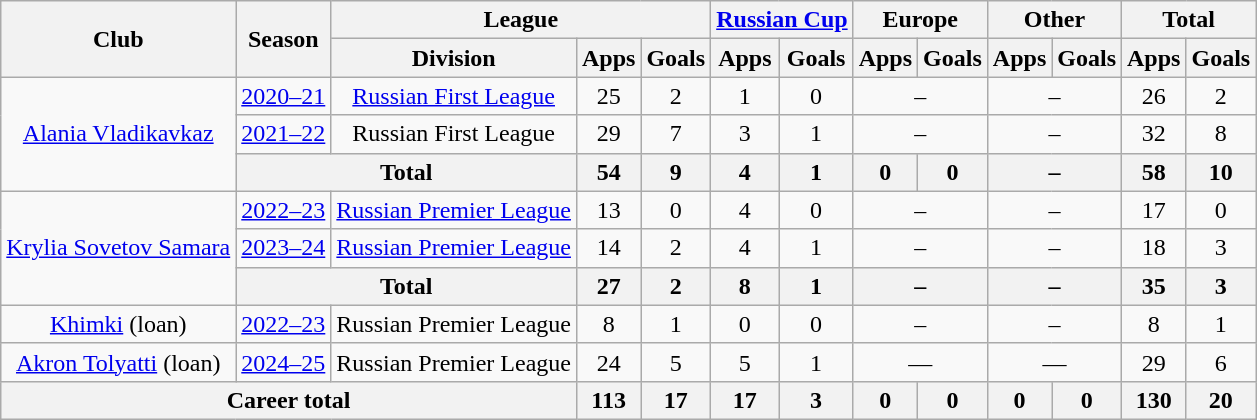<table class="wikitable" style="text-align: center;">
<tr>
<th rowspan=2>Club</th>
<th rowspan=2>Season</th>
<th colspan=3>League</th>
<th colspan=2><a href='#'>Russian Cup</a></th>
<th colspan=2>Europe</th>
<th colspan=2>Other</th>
<th colspan=2>Total</th>
</tr>
<tr>
<th>Division</th>
<th>Apps</th>
<th>Goals</th>
<th>Apps</th>
<th>Goals</th>
<th>Apps</th>
<th>Goals</th>
<th>Apps</th>
<th>Goals</th>
<th>Apps</th>
<th>Goals</th>
</tr>
<tr>
<td rowspan="3"><a href='#'>Alania Vladikavkaz</a></td>
<td><a href='#'>2020–21</a></td>
<td><a href='#'>Russian First League</a></td>
<td>25</td>
<td>2</td>
<td>1</td>
<td>0</td>
<td colspan=2>–</td>
<td colspan=2>–</td>
<td>26</td>
<td>2</td>
</tr>
<tr>
<td><a href='#'>2021–22</a></td>
<td>Russian First League</td>
<td>29</td>
<td>7</td>
<td>3</td>
<td>1</td>
<td colspan=2>–</td>
<td colspan=2>–</td>
<td>32</td>
<td>8</td>
</tr>
<tr>
<th colspan=2>Total</th>
<th>54</th>
<th>9</th>
<th>4</th>
<th>1</th>
<th>0</th>
<th>0</th>
<th colspan=2>–</th>
<th>58</th>
<th>10</th>
</tr>
<tr>
<td rowspan="3"><a href='#'>Krylia Sovetov Samara</a></td>
<td><a href='#'>2022–23</a></td>
<td><a href='#'>Russian Premier League</a></td>
<td>13</td>
<td>0</td>
<td>4</td>
<td>0</td>
<td colspan=2>–</td>
<td colspan=2>–</td>
<td>17</td>
<td>0</td>
</tr>
<tr>
<td><a href='#'>2023–24</a></td>
<td><a href='#'>Russian Premier League</a></td>
<td>14</td>
<td>2</td>
<td>4</td>
<td>1</td>
<td colspan=2>–</td>
<td colspan=2>–</td>
<td>18</td>
<td>3</td>
</tr>
<tr>
<th colspan=2>Total</th>
<th>27</th>
<th>2</th>
<th>8</th>
<th>1</th>
<th colspan=2>–</th>
<th colspan=2>–</th>
<th>35</th>
<th>3</th>
</tr>
<tr>
<td><a href='#'>Khimki</a> (loan)</td>
<td><a href='#'>2022–23</a></td>
<td>Russian Premier League</td>
<td>8</td>
<td>1</td>
<td>0</td>
<td>0</td>
<td colspan=2>–</td>
<td colspan=2>–</td>
<td>8</td>
<td>1</td>
</tr>
<tr>
<td><a href='#'>Akron Tolyatti</a> (loan)</td>
<td><a href='#'>2024–25</a></td>
<td>Russian Premier League</td>
<td>24</td>
<td>5</td>
<td>5</td>
<td>1</td>
<td colspan="2">—</td>
<td colspan="2">—</td>
<td>29</td>
<td>6</td>
</tr>
<tr>
<th colspan="3">Career total</th>
<th>113</th>
<th>17</th>
<th>17</th>
<th>3</th>
<th>0</th>
<th>0</th>
<th>0</th>
<th>0</th>
<th>130</th>
<th>20</th>
</tr>
</table>
